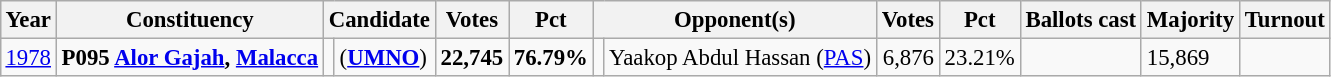<table class="wikitable" style="margin:0.5em ; font-size:95%">
<tr>
<th>Year</th>
<th>Constituency</th>
<th colspan=2>Candidate</th>
<th>Votes</th>
<th>Pct</th>
<th colspan=2>Opponent(s)</th>
<th>Votes</th>
<th>Pct</th>
<th>Ballots cast</th>
<th>Majority</th>
<th>Turnout</th>
</tr>
<tr>
<td><a href='#'>1978</a></td>
<td><strong>P095 <a href='#'>Alor Gajah</a>, <a href='#'>Malacca</a></strong></td>
<td></td>
<td> (<a href='#'><strong>UMNO</strong></a>)</td>
<td align=right><strong>22,745</strong></td>
<td><strong>76.79%</strong></td>
<td></td>
<td>Yaakop Abdul Hassan (<a href='#'>PAS</a>)</td>
<td align=right>6,876</td>
<td>23.21%</td>
<td></td>
<td>15,869</td>
<td></td>
</tr>
</table>
